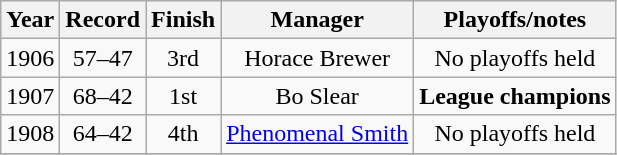<table class="wikitable">
<tr>
<th>Year</th>
<th>Record</th>
<th>Finish</th>
<th>Manager</th>
<th>Playoffs/notes</th>
</tr>
<tr align=center>
<td>1906</td>
<td>57–47</td>
<td>3rd</td>
<td>Horace Brewer</td>
<td>No playoffs held</td>
</tr>
<tr align=center>
<td>1907</td>
<td>68–42</td>
<td>1st</td>
<td>Bo Slear</td>
<td><strong>League champions</strong></td>
</tr>
<tr align=center>
<td>1908</td>
<td>64–42</td>
<td>4th</td>
<td><a href='#'>Phenomenal Smith</a></td>
<td>No playoffs held</td>
</tr>
<tr align=center>
</tr>
</table>
